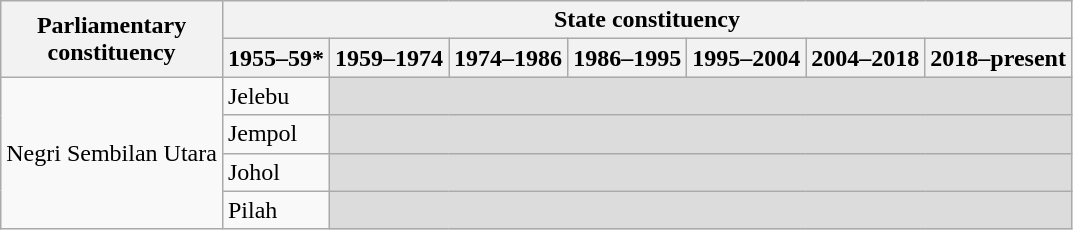<table class="wikitable">
<tr>
<th rowspan="2">Parliamentary<br>constituency</th>
<th colspan="7">State constituency</th>
</tr>
<tr>
<th>1955–59*</th>
<th>1959–1974</th>
<th>1974–1986</th>
<th>1986–1995</th>
<th>1995–2004</th>
<th>2004–2018</th>
<th>2018–present</th>
</tr>
<tr>
<td rowspan="4">Negri Sembilan Utara</td>
<td>Jelebu</td>
<td colspan="6" bgcolor="dcdcdc"></td>
</tr>
<tr>
<td>Jempol</td>
<td colspan="6" bgcolor="dcdcdc"></td>
</tr>
<tr>
<td>Johol</td>
<td colspan="6" bgcolor="dcdcdc"></td>
</tr>
<tr>
<td>Pilah</td>
<td colspan="6" bgcolor="dcdcdc"></td>
</tr>
</table>
